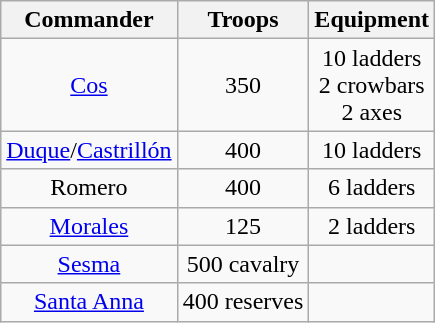<table class="wikitable floatright" style="text-align:center;">
<tr>
<th>Commander</th>
<th>Troops</th>
<th>Equipment</th>
</tr>
<tr>
<td><a href='#'>Cos</a></td>
<td>350</td>
<td>10 ladders<br>2 crowbars<br>2 axes</td>
</tr>
<tr>
<td><a href='#'>Duque</a>/<a href='#'>Castrillón</a></td>
<td>400</td>
<td>10 ladders</td>
</tr>
<tr>
<td>Romero</td>
<td>400</td>
<td>6 ladders</td>
</tr>
<tr>
<td><a href='#'>Morales</a></td>
<td>125</td>
<td>2 ladders</td>
</tr>
<tr>
<td><a href='#'>Sesma</a></td>
<td>500 cavalry</td>
<td></td>
</tr>
<tr>
<td><a href='#'>Santa Anna</a></td>
<td>400 reserves</td>
<td></td>
</tr>
</table>
